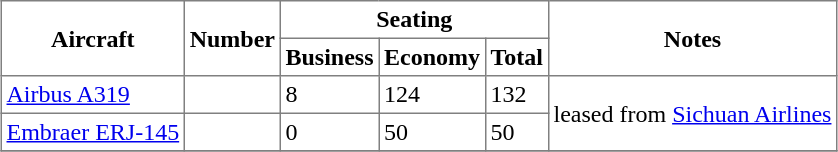<table class="toccolours" border="1" cellpadding="3" style="border-collapse:collapse; margin:1em auto;">
<tr>
<th rowspan="2">Aircraft</th>
<th rowspan="2">Number</th>
<th colspan="3">Seating</th>
<th rowspan="2">Notes</th>
</tr>
<tr>
<th>Business</th>
<th>Economy</th>
<th>Total</th>
</tr>
<tr>
<td><a href='#'>Airbus A319</a></td>
<td></td>
<td>8</td>
<td>124</td>
<td>132</td>
<td rowspan="2">leased from <a href='#'>Sichuan Airlines</a></td>
</tr>
<tr>
<td><a href='#'>Embraer ERJ-145</a></td>
<td></td>
<td>0</td>
<td>50</td>
<td>50</td>
</tr>
<tr>
</tr>
</table>
